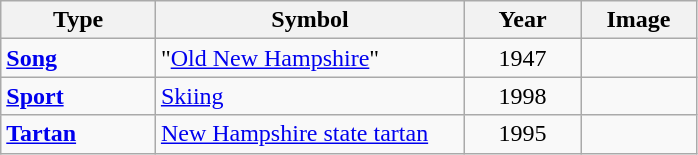<table class="wikitable">
<tr>
<th width="20%">Type</th>
<th width="40%">Symbol</th>
<th width="15%">Year</th>
<th width="15%">Image</th>
</tr>
<tr>
<td><strong><a href='#'>Song</a></strong></td>
<td>"<a href='#'>Old New Hampshire</a>"</td>
<td align="center">1947</td>
<td></td>
</tr>
<tr>
<td><strong><a href='#'>Sport</a></strong></td>
<td><a href='#'>Skiing</a></td>
<td align="center">1998</td>
<td align="center"></td>
</tr>
<tr>
<td><strong><a href='#'>Tartan</a></strong></td>
<td><a href='#'>New Hampshire state tartan</a></td>
<td align="center">1995</td>
<td align="center"></td>
</tr>
</table>
